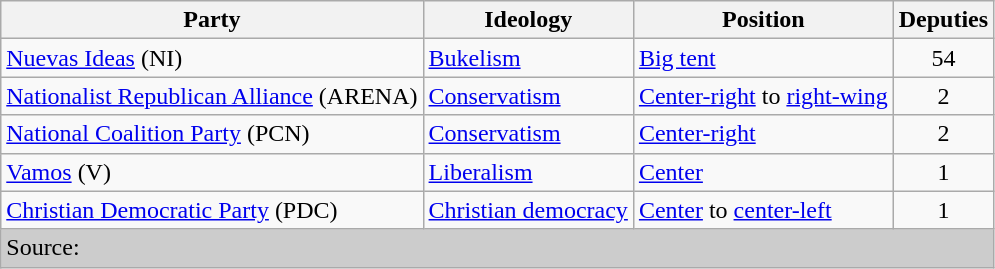<table class="wikitable">
<tr>
<th>Party</th>
<th>Ideology</th>
<th>Position</th>
<th>Deputies</th>
</tr>
<tr>
<td><a href='#'>Nuevas Ideas</a> (NI)</td>
<td><a href='#'>Bukelism</a></td>
<td><a href='#'>Big tent</a></td>
<td align="center">54</td>
</tr>
<tr>
<td><a href='#'>Nationalist Republican Alliance</a> (ARENA)</td>
<td><a href='#'>Conservatism</a></td>
<td><a href='#'>Center-right</a> to <a href='#'>right-wing</a></td>
<td align="center">2</td>
</tr>
<tr>
<td><a href='#'>National Coalition Party</a> (PCN)</td>
<td><a href='#'>Conservatism</a></td>
<td><a href='#'>Center-right</a></td>
<td align="center">2</td>
</tr>
<tr>
<td><a href='#'>Vamos</a> (V)</td>
<td><a href='#'>Liberalism</a></td>
<td><a href='#'>Center</a></td>
<td align="center">1</td>
</tr>
<tr>
<td><a href='#'>Christian Democratic Party</a> (PDC)</td>
<td><a href='#'>Christian democracy</a></td>
<td><a href='#'>Center</a> to <a href='#'>center-left</a></td>
<td align="center">1</td>
</tr>
<tr>
<td colspan="6" style="background:#ccc">Source: </td>
</tr>
</table>
